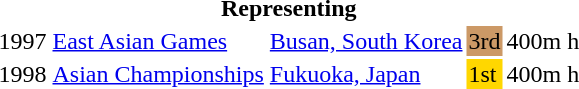<table>
<tr>
<th colspan="5">Representing </th>
</tr>
<tr>
<td>1997</td>
<td><a href='#'>East Asian Games</a></td>
<td><a href='#'>Busan, South Korea</a></td>
<td bgcolor="cc9966">3rd</td>
<td>400m h</td>
</tr>
<tr>
<td>1998</td>
<td><a href='#'>Asian Championships</a></td>
<td><a href='#'>Fukuoka, Japan</a></td>
<td bgcolor="gold">1st</td>
<td>400m h</td>
</tr>
</table>
